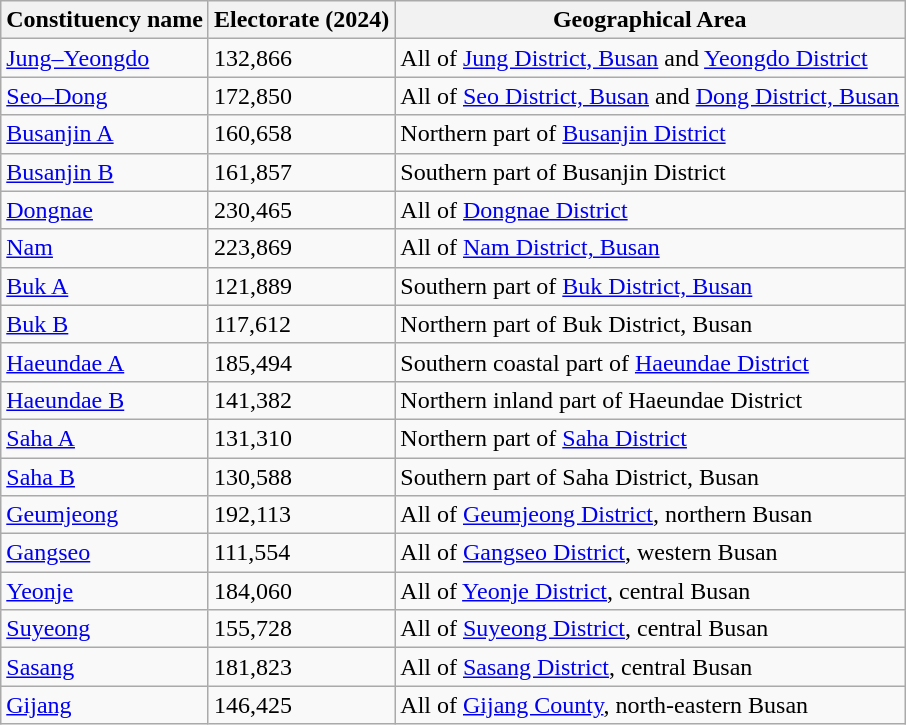<table class="wikitable">
<tr>
<th>Constituency name</th>
<th>Electorate (2024)</th>
<th>Geographical Area</th>
</tr>
<tr>
<td><a href='#'>Jung–Yeongdo</a></td>
<td>132,866</td>
<td>All of <a href='#'>Jung District, Busan</a> and <a href='#'>Yeongdo District</a></td>
</tr>
<tr>
<td><a href='#'>Seo–Dong</a></td>
<td>172,850</td>
<td>All of <a href='#'>Seo District, Busan</a> and <a href='#'>Dong District, Busan</a></td>
</tr>
<tr>
<td><a href='#'>Busanjin A</a></td>
<td>160,658</td>
<td>Northern part of <a href='#'>Busanjin District</a></td>
</tr>
<tr>
<td><a href='#'>Busanjin B</a></td>
<td>161,857</td>
<td>Southern part of Busanjin District</td>
</tr>
<tr>
<td><a href='#'>Dongnae</a></td>
<td>230,465</td>
<td>All of <a href='#'>Dongnae District</a></td>
</tr>
<tr>
<td><a href='#'>Nam</a></td>
<td>223,869</td>
<td>All of <a href='#'>Nam District, Busan</a></td>
</tr>
<tr>
<td><a href='#'>Buk A</a></td>
<td>121,889</td>
<td>Southern part of <a href='#'>Buk District, Busan</a></td>
</tr>
<tr>
<td><a href='#'>Buk B</a></td>
<td>117,612</td>
<td>Northern part of Buk District, Busan</td>
</tr>
<tr>
<td><a href='#'>Haeundae A</a></td>
<td>185,494</td>
<td>Southern coastal part of <a href='#'>Haeundae District</a></td>
</tr>
<tr>
<td><a href='#'>Haeundae B</a></td>
<td>141,382</td>
<td>Northern inland part of Haeundae District</td>
</tr>
<tr>
<td><a href='#'>Saha A</a></td>
<td>131,310</td>
<td>Northern part of <a href='#'>Saha District</a></td>
</tr>
<tr>
<td><a href='#'>Saha B</a></td>
<td>130,588</td>
<td>Southern part of Saha District, Busan</td>
</tr>
<tr>
<td><a href='#'>Geumjeong</a></td>
<td>192,113</td>
<td>All of <a href='#'>Geumjeong District</a>, northern Busan</td>
</tr>
<tr>
<td><a href='#'>Gangseo</a></td>
<td>111,554</td>
<td>All of <a href='#'>Gangseo District</a>, western Busan</td>
</tr>
<tr>
<td><a href='#'>Yeonje</a></td>
<td>184,060</td>
<td>All of <a href='#'>Yeonje District</a>, central Busan</td>
</tr>
<tr>
<td><a href='#'>Suyeong</a></td>
<td>155,728</td>
<td>All of <a href='#'>Suyeong District</a>, central Busan</td>
</tr>
<tr>
<td><a href='#'>Sasang</a></td>
<td>181,823</td>
<td>All of <a href='#'>Sasang District</a>, central Busan</td>
</tr>
<tr>
<td><a href='#'>Gijang</a></td>
<td>146,425</td>
<td>All of <a href='#'>Gijang County</a>, north-eastern Busan</td>
</tr>
</table>
